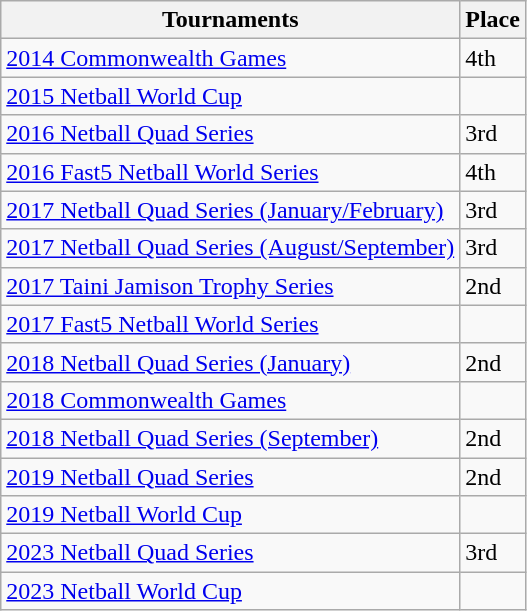<table class="wikitable collapsible">
<tr>
<th>Tournaments</th>
<th>Place</th>
</tr>
<tr>
<td><a href='#'>2014 Commonwealth Games</a></td>
<td>4th</td>
</tr>
<tr>
<td><a href='#'>2015 Netball World Cup</a></td>
<td></td>
</tr>
<tr>
<td><a href='#'>2016 Netball Quad Series</a></td>
<td>3rd</td>
</tr>
<tr>
<td><a href='#'>2016 Fast5 Netball World Series</a></td>
<td>4th</td>
</tr>
<tr>
<td><a href='#'>2017 Netball Quad Series (January/February)</a></td>
<td>3rd</td>
</tr>
<tr>
<td><a href='#'>2017 Netball Quad Series (August/September)</a></td>
<td>3rd</td>
</tr>
<tr>
<td><a href='#'>2017 Taini Jamison Trophy Series</a></td>
<td>2nd</td>
</tr>
<tr>
<td><a href='#'>2017 Fast5 Netball World Series</a></td>
<td></td>
</tr>
<tr>
<td><a href='#'>2018 Netball Quad Series (January)</a></td>
<td>2nd</td>
</tr>
<tr>
<td><a href='#'>2018 Commonwealth Games</a></td>
<td></td>
</tr>
<tr>
<td><a href='#'>2018 Netball Quad Series (September)</a></td>
<td>2nd</td>
</tr>
<tr>
<td><a href='#'>2019 Netball Quad Series</a></td>
<td>2nd</td>
</tr>
<tr>
<td><a href='#'>2019 Netball World Cup</a></td>
<td></td>
</tr>
<tr>
<td><a href='#'>2023 Netball Quad Series</a></td>
<td>3rd</td>
</tr>
<tr>
<td><a href='#'>2023 Netball World Cup</a></td>
<td></td>
</tr>
</table>
